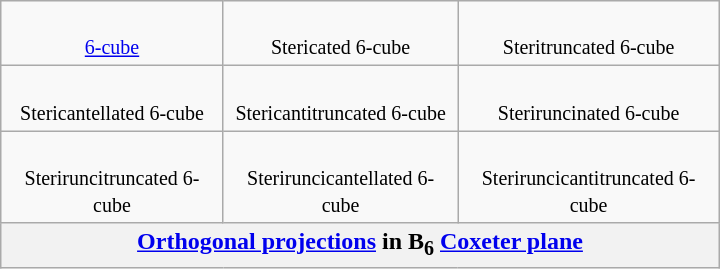<table class=wikitable align=right width=480 style="margin-left:1em;">
<tr align=center valign=top>
<td><br><small><a href='#'>6-cube</a></small><br></td>
<td><br><small>Stericated 6-cube</small><br></td>
<td><br><small>Steritruncated 6-cube</small><br></td>
</tr>
<tr align=center valign=top>
<td><br><small>Stericantellated 6-cube</small><br></td>
<td><br><small>Stericantitruncated 6-cube</small><br></td>
<td><br><small>Steriruncinated 6-cube</small><br></td>
</tr>
<tr align=center valign=top>
<td><br><small>Steriruncitruncated 6-cube</small><br></td>
<td><br><small>Steriruncicantellated 6-cube</small><br></td>
<td><br><small>Steriruncicantitruncated 6-cube</small><br></td>
</tr>
<tr>
<th colspan=3><a href='#'>Orthogonal projections</a> in B<sub>6</sub> <a href='#'>Coxeter plane</a></th>
</tr>
</table>
